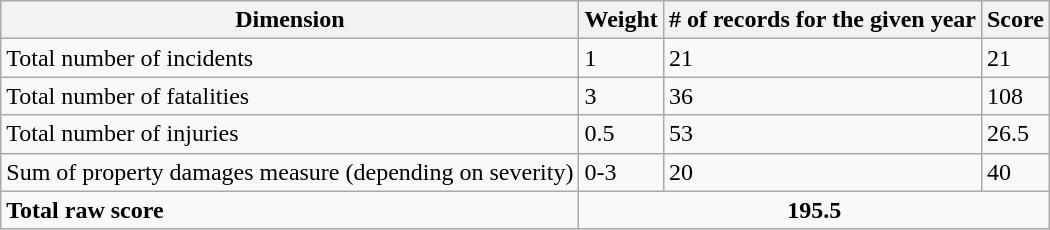<table class="wikitable">
<tr>
<th>Dimension</th>
<th>Weight</th>
<th># of records for the given year</th>
<th>Score</th>
</tr>
<tr>
<td>Total number of incidents</td>
<td>1</td>
<td>21</td>
<td>21</td>
</tr>
<tr>
<td>Total number of fatalities</td>
<td>3</td>
<td>36</td>
<td>108</td>
</tr>
<tr>
<td>Total number of injuries</td>
<td>0.5</td>
<td>53</td>
<td>26.5</td>
</tr>
<tr>
<td>Sum of property damages measure (depending on severity)</td>
<td>0-3</td>
<td>20</td>
<td>40</td>
</tr>
<tr>
<td><strong>Total raw score</strong></td>
<td colspan="3" style="text-align: center;"><strong>195.5</strong></td>
</tr>
</table>
